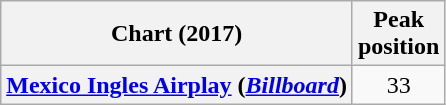<table class="wikitable plainrowheaders" style="text-align:center">
<tr>
<th scope="col">Chart (2017)</th>
<th scope="col">Peak<br> position</th>
</tr>
<tr>
<th scope="row"><a href='#'>Mexico Ingles Airplay</a> (<em><a href='#'>Billboard</a></em>)</th>
<td>33</td>
</tr>
</table>
